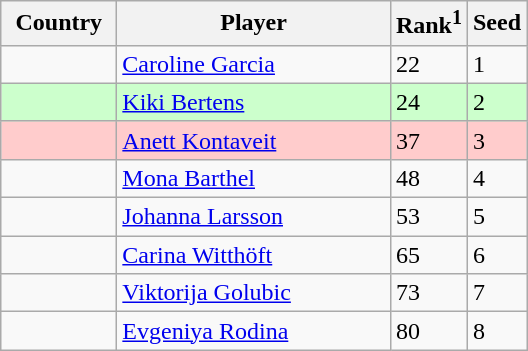<table class="wikitable" border="1">
<tr>
<th width="70">Country</th>
<th width="175">Player</th>
<th>Rank<sup>1</sup></th>
<th>Seed</th>
</tr>
<tr>
<td></td>
<td><a href='#'>Caroline Garcia</a></td>
<td>22</td>
<td>1</td>
</tr>
<tr style="background:#cfc;">
<td></td>
<td><a href='#'>Kiki Bertens</a></td>
<td>24</td>
<td>2</td>
</tr>
<tr style="background:#fcc;">
<td></td>
<td><a href='#'>Anett Kontaveit</a></td>
<td>37</td>
<td>3</td>
</tr>
<tr>
<td></td>
<td><a href='#'>Mona Barthel</a></td>
<td>48</td>
<td>4</td>
</tr>
<tr>
<td></td>
<td><a href='#'>Johanna Larsson</a></td>
<td>53</td>
<td>5</td>
</tr>
<tr>
<td></td>
<td><a href='#'>Carina Witthöft</a></td>
<td>65</td>
<td>6</td>
</tr>
<tr>
<td></td>
<td><a href='#'>Viktorija Golubic</a></td>
<td>73</td>
<td>7</td>
</tr>
<tr>
<td></td>
<td><a href='#'>Evgeniya Rodina</a></td>
<td>80</td>
<td>8</td>
</tr>
</table>
